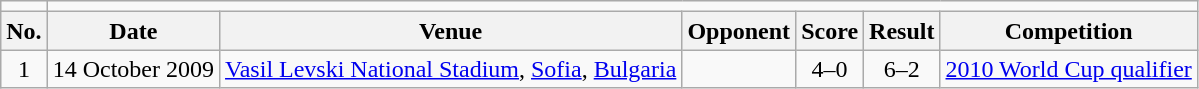<table class="wikitable sortable">
<tr>
<td></td>
</tr>
<tr>
<th scope="col">No.</th>
<th scope="col">Date</th>
<th scope="col">Venue</th>
<th scope="col">Opponent</th>
<th scope="col">Score</th>
<th scope="col">Result</th>
<th scope="col">Competition</th>
</tr>
<tr>
<td align="center">1</td>
<td>14 October 2009</td>
<td><a href='#'>Vasil Levski National Stadium</a>, <a href='#'>Sofia</a>, <a href='#'>Bulgaria</a></td>
<td></td>
<td align="center">4–0</td>
<td align="center">6–2</td>
<td><a href='#'>2010 World Cup qualifier</a></td>
</tr>
</table>
